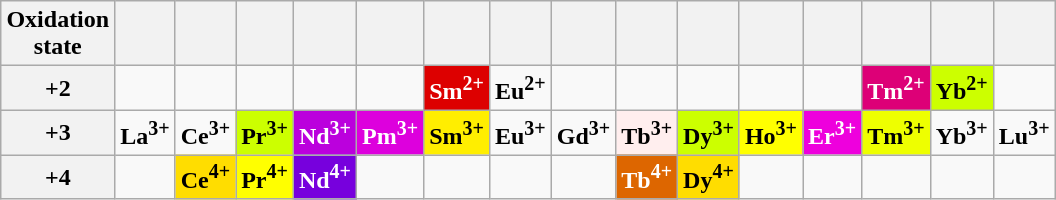<table class="wikitable" style="text-align:center; margin-right:auto; margin-left:auto">
<tr>
<th>Oxidation <br> state</th>
<th></th>
<th></th>
<th></th>
<th></th>
<th></th>
<th></th>
<th></th>
<th></th>
<th></th>
<th></th>
<th></th>
<th></th>
<th></th>
<th></th>
<th></th>
</tr>
<tr>
<th>+2</th>
<td></td>
<td></td>
<td></td>
<td></td>
<td></td>
<td style="background:#d00; color: white;"><strong>Sm<sup>2+</sup></strong></td>
<td><strong>Eu<sup>2+</sup></strong></td>
<td></td>
<td></td>
<td></td>
<td></td>
<td></td>
<td style="background:#d07; color: white;"><strong>Tm<sup>2+</sup></strong></td>
<td style="background:#cf0;"><strong>Yb<sup>2+</sup></strong></td>
<td></td>
</tr>
<tr>
<th>+3</th>
<td><strong>La<sup>3+</sup></strong></td>
<td><strong>Ce<sup>3+</sup></strong></td>
<td style="background:#cf0;"><strong>Pr<sup>3+</sup></strong></td>
<td style="background:#b0d; color: white;"><strong>Nd<sup>3+</sup></strong></td>
<td style="background:#d0d; color: white;"><strong>Pm<sup>3+</sup></strong></td>
<td style="background:#fe0;"><strong>Sm<sup>3+</sup></strong></td>
<td><strong>Eu<sup>3+</sup></strong></td>
<td><strong>Gd<sup>3+</sup></strong></td>
<td style="background:#fee;"><strong>Tb<sup>3+</sup></strong></td>
<td style="background:#cf0;"><strong>Dy<sup>3+</sup></strong></td>
<td style="background:#ff0;"><strong>Ho<sup>3+</sup></strong></td>
<td style="background:#e0d; color: white;"><strong>Er<sup>3+</sup></strong></td>
<td style="background:#ef0;"><strong>Tm<sup>3+</sup></strong></td>
<td><strong>Yb<sup>3+</sup></strong></td>
<td><strong>Lu<sup>3+</sup></strong></td>
</tr>
<tr>
<th>+4</th>
<td></td>
<td style="background:#fd0;"><strong>Ce<sup>4+</sup></strong></td>
<td style="background:#ff0;"><strong>Pr<sup>4+</sup></strong></td>
<td style="background:#70d; color: white;"><strong>Nd<sup>4+</sup></strong></td>
<td></td>
<td></td>
<td></td>
<td></td>
<td style="background:#d60; color: white;"><strong>Tb<sup>4+</sup></strong></td>
<td style="background:#fd0;"><strong>Dy<sup>4+</sup></strong></td>
<td></td>
<td></td>
<td></td>
<td></td>
<td></td>
</tr>
</table>
